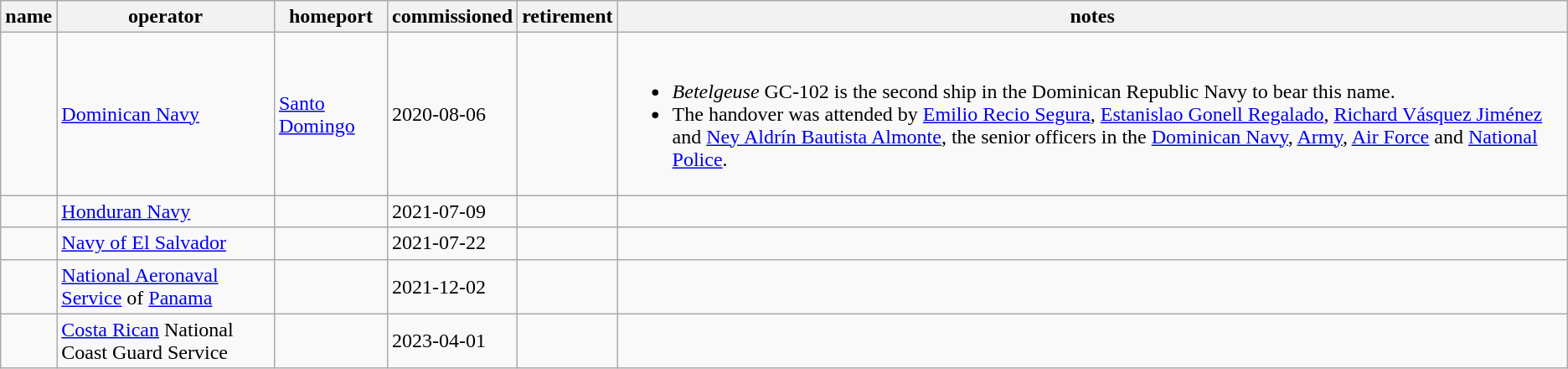<table class="wikitable">
<tr>
<th>name</th>
<th>operator</th>
<th>homeport</th>
<th>commissioned</th>
<th>retirement</th>
<th>notes</th>
</tr>
<tr>
<td></td>
<td><a href='#'>Dominican Navy</a></td>
<td><a href='#'>Santo Domingo</a></td>
<td>2020-08-06</td>
<td></td>
<td><br><ul><li><em>Betelgeuse</em> GC-102 is the second ship in the Dominican Republic Navy to bear this name.</li><li>The handover was attended by <a href='#'>Emilio Recio Segura</a>, <a href='#'>Estanislao Gonell Regalado</a>, <a href='#'>Richard Vásquez Jiménez</a> and <a href='#'>Ney Aldrín Bautista Almonte</a>, the senior officers in the <a href='#'>Dominican Navy</a>, <a href='#'>Army</a>, <a href='#'>Air Force</a> and <a href='#'>National Police</a>.</li></ul></td>
</tr>
<tr>
<td></td>
<td><a href='#'>Honduran Navy</a></td>
<td></td>
<td>2021-07-09</td>
<td></td>
<td></td>
</tr>
<tr>
<td></td>
<td><a href='#'>Navy of El Salvador</a></td>
<td></td>
<td>2021-07-22</td>
<td></td>
<td></td>
</tr>
<tr>
<td></td>
<td><a href='#'>National Aeronaval Service</a> of <a href='#'>Panama</a></td>
<td></td>
<td>2021-12-02</td>
<td></td>
<td></td>
</tr>
<tr>
<td></td>
<td><a href='#'>Costa Rican</a> National Coast Guard Service</td>
<td></td>
<td>2023-04-01</td>
<td></td>
<td></td>
</tr>
</table>
